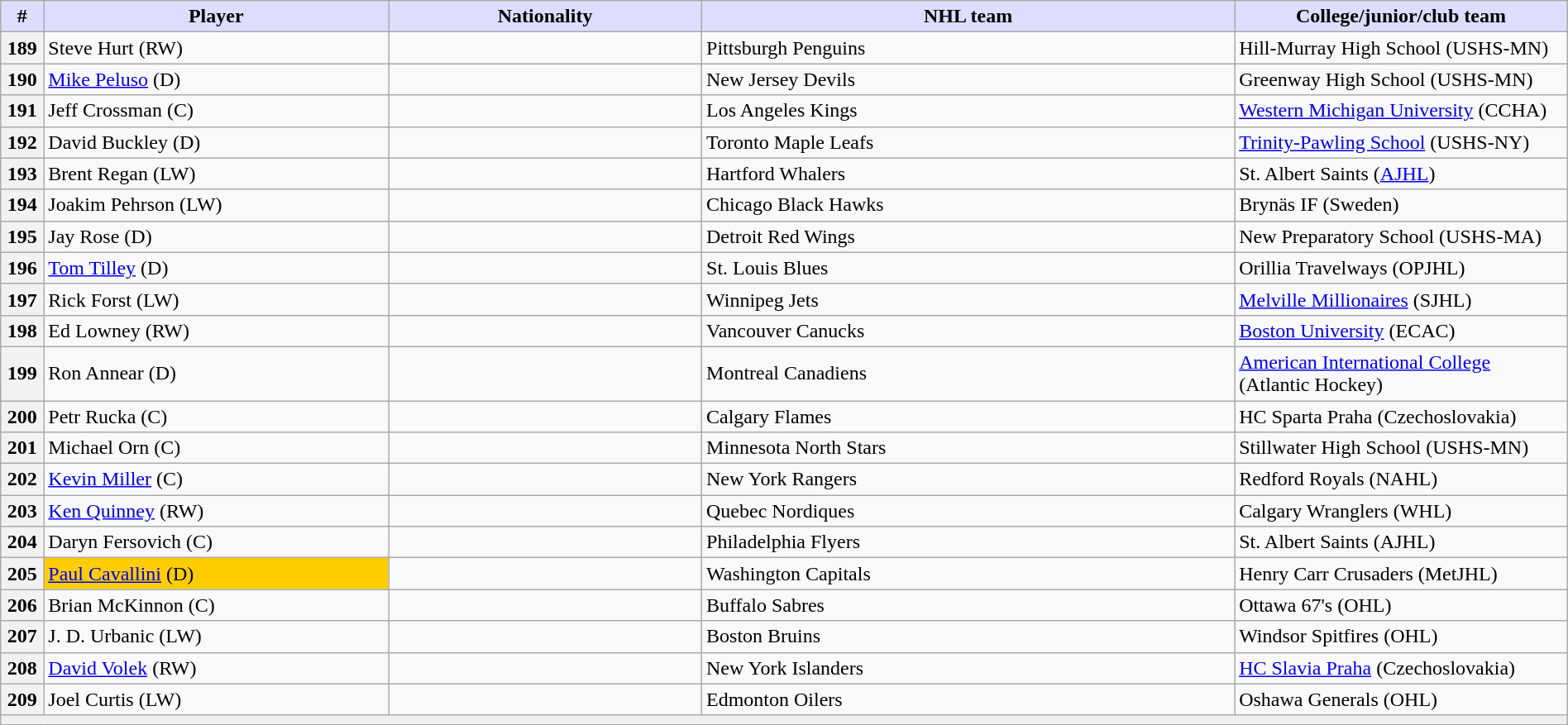<table class="wikitable" style="width: 100%">
<tr>
<th style="background:#ddf; width:2.75%;">#</th>
<th style="background:#ddf; width:22.0%;">Player</th>
<th style="background:#ddf; width:20.0%;">Nationality</th>
<th style="background:#ddf; width:34.0%;">NHL team</th>
<th style="background:#ddf; width:100.0%;">College/junior/club team</th>
</tr>
<tr>
<th>189</th>
<td>Steve Hurt (RW)</td>
<td></td>
<td>Pittsburgh Penguins</td>
<td>Hill-Murray High School (USHS-MN)</td>
</tr>
<tr>
<th>190</th>
<td><a href='#'>Mike Peluso</a> (D)</td>
<td></td>
<td>New Jersey Devils</td>
<td>Greenway High School (USHS-MN)</td>
</tr>
<tr>
<th>191</th>
<td>Jeff Crossman (C)</td>
<td></td>
<td>Los Angeles Kings</td>
<td><a href='#'>Western Michigan University</a> (CCHA)</td>
</tr>
<tr>
<th>192</th>
<td>David Buckley (D)</td>
<td></td>
<td>Toronto Maple Leafs</td>
<td><a href='#'>Trinity-Pawling School</a> (USHS-NY)</td>
</tr>
<tr>
<th>193</th>
<td>Brent Regan (LW)</td>
<td></td>
<td>Hartford Whalers</td>
<td>St. Albert Saints (<a href='#'>AJHL</a>)</td>
</tr>
<tr>
<th>194</th>
<td>Joakim Pehrson (LW)</td>
<td></td>
<td>Chicago Black Hawks</td>
<td>Brynäs IF (Sweden)</td>
</tr>
<tr>
<th>195</th>
<td>Jay Rose (D)</td>
<td></td>
<td>Detroit Red Wings</td>
<td>New Preparatory School (USHS-MA)</td>
</tr>
<tr>
<th>196</th>
<td><a href='#'>Tom Tilley</a> (D)</td>
<td></td>
<td>St. Louis Blues</td>
<td>Orillia Travelways (OPJHL)</td>
</tr>
<tr>
<th>197</th>
<td>Rick Forst (LW)</td>
<td></td>
<td>Winnipeg Jets</td>
<td><a href='#'>Melville Millionaires</a> (SJHL)</td>
</tr>
<tr>
<th>198</th>
<td>Ed Lowney (RW)</td>
<td></td>
<td>Vancouver Canucks</td>
<td><a href='#'>Boston University</a> (ECAC)</td>
</tr>
<tr>
<th>199</th>
<td>Ron Annear (D)</td>
<td></td>
<td>Montreal Canadiens</td>
<td><a href='#'>American International College</a> (Atlantic Hockey)</td>
</tr>
<tr>
<th>200</th>
<td>Petr Rucka (C)</td>
<td></td>
<td>Calgary Flames</td>
<td>HC Sparta Praha (Czechoslovakia)</td>
</tr>
<tr>
<th>201</th>
<td>Michael Orn (C)</td>
<td></td>
<td>Minnesota North Stars</td>
<td>Stillwater High School (USHS-MN)</td>
</tr>
<tr>
<th>202</th>
<td><a href='#'>Kevin Miller</a> (C)</td>
<td></td>
<td>New York Rangers</td>
<td>Redford Royals (NAHL)</td>
</tr>
<tr>
<th>203</th>
<td><a href='#'>Ken Quinney</a> (RW)</td>
<td></td>
<td>Quebec Nordiques</td>
<td>Calgary Wranglers (WHL)</td>
</tr>
<tr>
<th>204</th>
<td>Daryn Fersovich (C)</td>
<td></td>
<td>Philadelphia Flyers</td>
<td>St. Albert Saints (AJHL)</td>
</tr>
<tr>
<th>205</th>
<td bgcolor="#FFCC00"><a href='#'>Paul Cavallini</a> (D)</td>
<td></td>
<td>Washington Capitals</td>
<td>Henry Carr Crusaders (MetJHL)</td>
</tr>
<tr>
<th>206</th>
<td>Brian McKinnon (C)</td>
<td></td>
<td>Buffalo Sabres</td>
<td>Ottawa 67's (OHL)</td>
</tr>
<tr>
<th>207</th>
<td>J. D. Urbanic (LW)</td>
<td></td>
<td>Boston Bruins</td>
<td>Windsor Spitfires (OHL)</td>
</tr>
<tr>
<th>208</th>
<td><a href='#'>David Volek</a> (RW)</td>
<td></td>
<td>New York Islanders</td>
<td><a href='#'>HC Slavia Praha</a> (Czechoslovakia)</td>
</tr>
<tr>
<th>209</th>
<td>Joel Curtis (LW)</td>
<td></td>
<td>Edmonton Oilers</td>
<td>Oshawa Generals (OHL)</td>
</tr>
<tr>
<td align=center colspan="6" bgcolor="#efefef"></td>
</tr>
</table>
